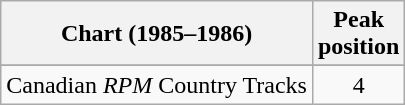<table class="wikitable sortable">
<tr>
<th align="left">Chart (1985–1986)</th>
<th align="center">Peak<br>position</th>
</tr>
<tr>
</tr>
<tr>
<td align="left">Canadian <em>RPM</em> Country Tracks</td>
<td align="center">4</td>
</tr>
</table>
